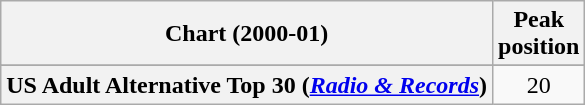<table class="wikitable sortable plainrowheaders" style="text-align:center">
<tr>
<th>Chart (2000-01)</th>
<th>Peak<br>position</th>
</tr>
<tr>
</tr>
<tr>
</tr>
<tr>
<th scope="row">US Adult Alternative Top 30 (<em><a href='#'>Radio & Records</a></em>)</th>
<td>20</td>
</tr>
</table>
